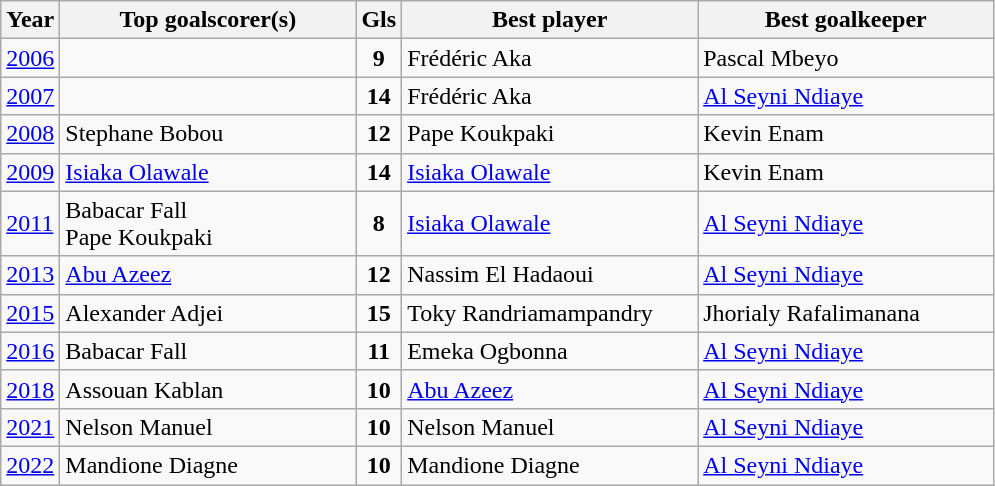<table class="wikitable">
<tr>
<th>Year</th>
<th width=190>Top goalscorer(s)</th>
<th>Gls</th>
<th width=190>Best player</th>
<th width=190>Best goalkeeper</th>
</tr>
<tr>
<td> <a href='#'>2006</a></td>
<td></td>
<td align=center><strong>9</strong></td>
<td> Frédéric Aka</td>
<td> Pascal Mbeyo</td>
</tr>
<tr>
<td> <a href='#'>2007</a></td>
<td></td>
<td align=center><strong>14</strong></td>
<td> Frédéric Aka</td>
<td> <a href='#'>Al Seyni Ndiaye</a></td>
</tr>
<tr>
<td> <a href='#'>2008</a></td>
<td> Stephane Bobou</td>
<td align=center><strong>12</strong></td>
<td> Pape Koukpaki</td>
<td> Kevin Enam</td>
</tr>
<tr>
<td> <a href='#'>2009</a></td>
<td> <a href='#'>Isiaka Olawale</a></td>
<td align=center><strong>14</strong></td>
<td> <a href='#'>Isiaka Olawale</a></td>
<td> Kevin Enam</td>
</tr>
<tr>
<td> <a href='#'>2011</a></td>
<td> Babacar Fall<br> Pape Koukpaki</td>
<td align=center><strong>8</strong></td>
<td> <a href='#'>Isiaka Olawale</a></td>
<td> <a href='#'>Al Seyni Ndiaye</a></td>
</tr>
<tr>
<td> <a href='#'>2013</a></td>
<td> <a href='#'>Abu Azeez</a></td>
<td align=center><strong>12</strong></td>
<td> Nassim El Hadaoui</td>
<td> <a href='#'>Al Seyni Ndiaye</a></td>
</tr>
<tr>
<td> <a href='#'>2015</a></td>
<td> Alexander Adjei</td>
<td align=center><strong>15</strong></td>
<td> Toky Randriamampandry</td>
<td> Jhorialy Rafalimanana</td>
</tr>
<tr>
<td> <a href='#'>2016</a></td>
<td> Babacar Fall</td>
<td align=center><strong>11</strong></td>
<td> Emeka Ogbonna</td>
<td> <a href='#'>Al Seyni Ndiaye</a></td>
</tr>
<tr>
<td> <a href='#'>2018</a></td>
<td> Assouan Kablan</td>
<td align=center><strong>10</strong></td>
<td> <a href='#'>Abu Azeez</a></td>
<td> <a href='#'>Al Seyni Ndiaye</a></td>
</tr>
<tr>
<td> <a href='#'>2021</a></td>
<td> Nelson Manuel</td>
<td align=center><strong>10</strong></td>
<td> Nelson Manuel</td>
<td> <a href='#'>Al Seyni Ndiaye</a></td>
</tr>
<tr>
<td> <a href='#'>2022</a></td>
<td> Mandione Diagne</td>
<td align=center><strong>10</strong></td>
<td> Mandione Diagne</td>
<td> <a href='#'>Al Seyni Ndiaye</a></td>
</tr>
</table>
